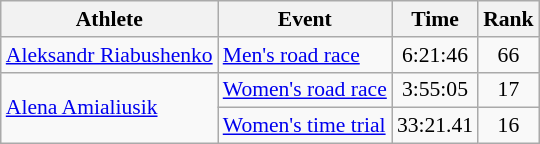<table class="wikitable" style="font-size:90%">
<tr>
<th>Athlete</th>
<th>Event</th>
<th>Time</th>
<th>Rank</th>
</tr>
<tr align=center>
<td align=left><a href='#'>Aleksandr Riabushenko</a></td>
<td align=left><a href='#'>Men's road race</a></td>
<td>6:21:46</td>
<td>66</td>
</tr>
<tr align=center>
<td align=left rowspan=2><a href='#'>Alena Amialiusik</a></td>
<td align=left><a href='#'>Women's road race</a></td>
<td>3:55:05</td>
<td>17</td>
</tr>
<tr align=center>
<td align=left><a href='#'>Women's time trial</a></td>
<td>33:21.41</td>
<td>16</td>
</tr>
</table>
